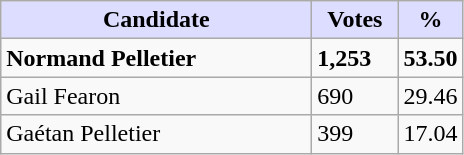<table class="wikitable">
<tr>
<th style="background:#ddf; width:200px;">Candidate</th>
<th style="background:#ddf; width:50px;">Votes</th>
<th style="background:#ddf; width:30px;">%</th>
</tr>
<tr>
<td><strong>Normand Pelletier</strong></td>
<td><strong>1,253</strong></td>
<td><strong>53.50</strong></td>
</tr>
<tr>
<td>Gail Fearon</td>
<td>690</td>
<td>29.46</td>
</tr>
<tr>
<td>Gaétan Pelletier</td>
<td>399</td>
<td>17.04</td>
</tr>
</table>
